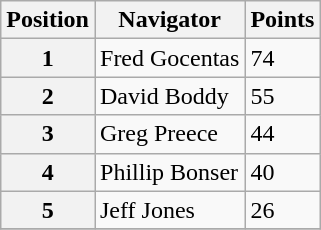<table class="wikitable">
<tr>
<th>Position</th>
<th>Navigator</th>
<th>Points</th>
</tr>
<tr>
<th>1</th>
<td>Fred Gocentas</td>
<td>74</td>
</tr>
<tr>
<th>2</th>
<td>David Boddy</td>
<td>55</td>
</tr>
<tr>
<th>3</th>
<td>Greg Preece</td>
<td>44</td>
</tr>
<tr>
<th>4</th>
<td>Phillip Bonser</td>
<td>40</td>
</tr>
<tr>
<th>5</th>
<td>Jeff Jones</td>
<td>26</td>
</tr>
<tr>
</tr>
</table>
